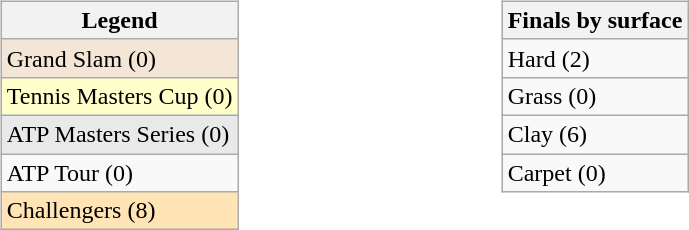<table width=53%>
<tr>
<td valign=top width=33% align=left><br><table class="wikitable">
<tr>
<th>Legend</th>
</tr>
<tr style="background:#f3e6d7;">
<td>Grand Slam (0)</td>
</tr>
<tr bgcolor="ffffcc">
<td>Tennis Masters Cup (0)</td>
</tr>
<tr style="background:#e9e9e9;">
<td>ATP Masters Series (0)</td>
</tr>
<tr bgcolor=>
<td>ATP Tour (0)</td>
</tr>
<tr bgcolor="moccasin">
<td>Challengers (8)</td>
</tr>
</table>
</td>
<td valign=top width=33% align=left><br><table class="wikitable">
<tr>
<th>Finals by surface</th>
</tr>
<tr>
<td>Hard (2)</td>
</tr>
<tr>
<td>Grass (0)</td>
</tr>
<tr>
<td>Clay (6)</td>
</tr>
<tr>
<td>Carpet (0)</td>
</tr>
</table>
</td>
</tr>
</table>
